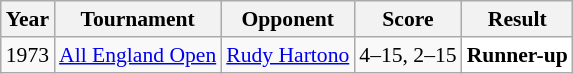<table class="sortable wikitable" style="font-size: 90%;">
<tr>
<th>Year</th>
<th>Tournament</th>
<th>Opponent</th>
<th>Score</th>
<th>Result</th>
</tr>
<tr>
<td align="center">1973</td>
<td align="left"><a href='#'>All England Open</a></td>
<td align="left"> <a href='#'>Rudy Hartono</a></td>
<td align="left">4–15, 2–15</td>
<td style="text-align:left; background:white"> <strong>Runner-up</strong></td>
</tr>
</table>
